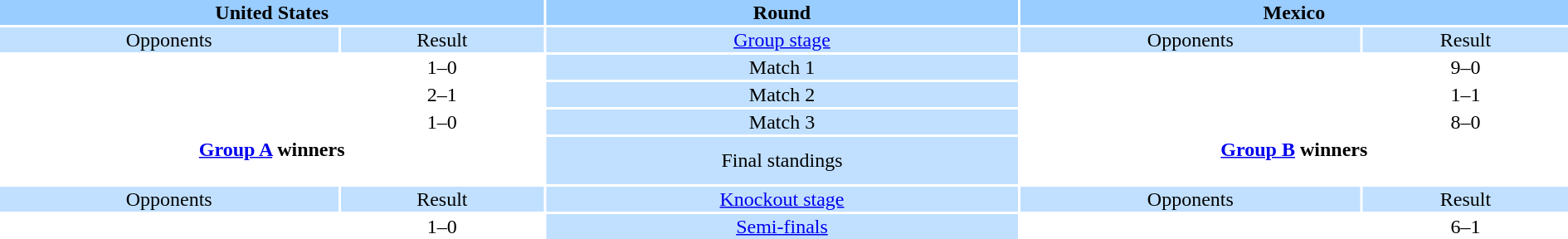<table style="width:100%; text-align:center">
<tr style="vertical-align:top; background:#99CCFF">
<th colspan="2">United States</th>
<th>Round</th>
<th colspan="2">Mexico</th>
</tr>
<tr style="vertical-align:top; background:#C1E0FF">
<td>Opponents</td>
<td>Result</td>
<td><a href='#'>Group stage</a></td>
<td>Opponents</td>
<td>Result</td>
</tr>
<tr>
<td align="left"></td>
<td>1–0</td>
<td style="background:#C1E0FF">Match 1</td>
<td align="left"></td>
<td>9–0</td>
</tr>
<tr>
<td align="left"></td>
<td>2–1</td>
<td style="background:#C1E0FF">Match 2</td>
<td align="left"></td>
<td>1–1</td>
</tr>
<tr>
<td align="left"></td>
<td>1–0</td>
<td style="background:#C1E0FF">Match 3</td>
<td align="left"></td>
<td>8–0</td>
</tr>
<tr>
<td colspan="2" style="text-align:center"><strong><a href='#'>Group A</a> winners</strong><br><div><br></div></td>
<td style="background:#C1E0FF">Final standings</td>
<td colspan="2" style="text-align:center"><strong><a href='#'>Group B</a> winners</strong><br><div><br></div></td>
</tr>
<tr style="vertical-align:top; background:#C1E0FF">
<td>Opponents</td>
<td>Result</td>
<td><a href='#'>Knockout stage</a></td>
<td>Opponents</td>
<td>Result</td>
</tr>
<tr>
<td align="left"></td>
<td>1–0 </td>
<td style="background:#C1E0FF"><a href='#'>Semi-finals</a></td>
<td align="left"></td>
<td>6–1</td>
</tr>
</table>
